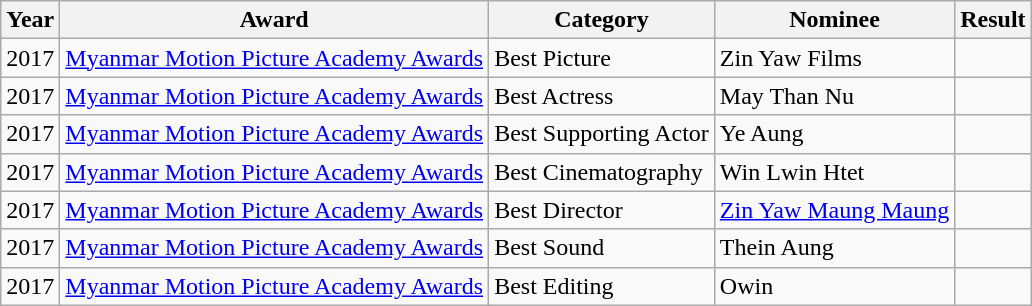<table class="wikitable">
<tr>
<th>Year</th>
<th>Award</th>
<th>Category</th>
<th>Nominee</th>
<th>Result</th>
</tr>
<tr>
<td>2017</td>
<td><a href='#'>Myanmar Motion Picture Academy Awards</a></td>
<td>Best Picture</td>
<td>Zin Yaw Films</td>
<td></td>
</tr>
<tr>
<td>2017</td>
<td><a href='#'>Myanmar Motion Picture Academy Awards</a></td>
<td>Best Actress</td>
<td>May Than Nu</td>
<td></td>
</tr>
<tr>
<td>2017</td>
<td><a href='#'>Myanmar Motion Picture Academy Awards</a></td>
<td>Best Supporting Actor</td>
<td>Ye Aung</td>
<td></td>
</tr>
<tr>
<td>2017</td>
<td><a href='#'>Myanmar Motion Picture Academy Awards</a></td>
<td>Best Cinematography</td>
<td>Win Lwin Htet</td>
<td></td>
</tr>
<tr>
<td>2017</td>
<td><a href='#'>Myanmar Motion Picture Academy Awards</a></td>
<td>Best Director</td>
<td><a href='#'>Zin Yaw Maung Maung</a></td>
<td></td>
</tr>
<tr>
<td>2017</td>
<td><a href='#'>Myanmar Motion Picture Academy Awards</a></td>
<td>Best Sound</td>
<td>Thein Aung</td>
<td></td>
</tr>
<tr>
<td>2017</td>
<td><a href='#'>Myanmar Motion Picture Academy Awards</a></td>
<td>Best Editing</td>
<td>Owin</td>
<td></td>
</tr>
</table>
